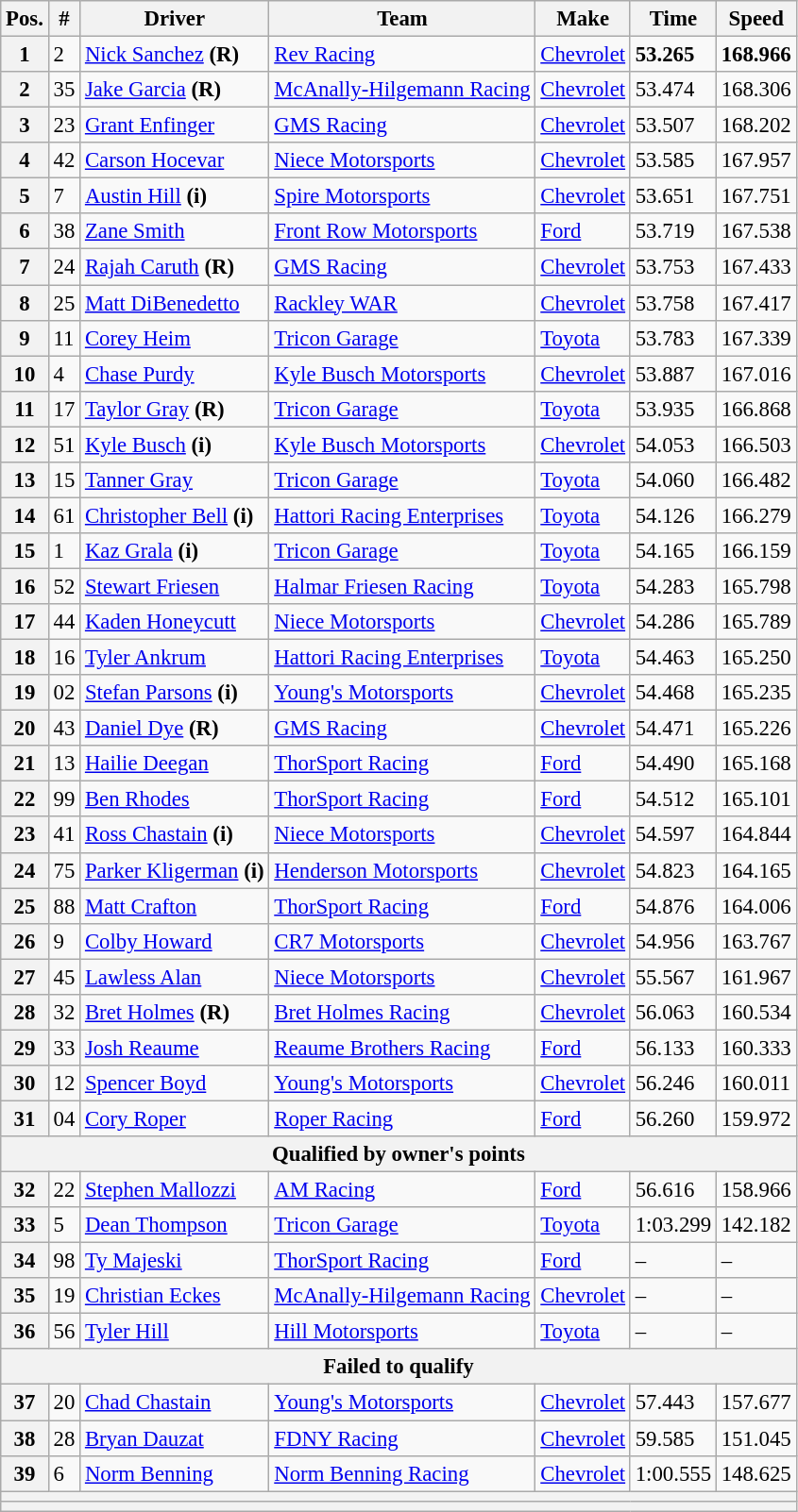<table class="wikitable" style="font-size:95%">
<tr>
<th>Pos.</th>
<th>#</th>
<th>Driver</th>
<th>Team</th>
<th>Make</th>
<th>Time</th>
<th>Speed</th>
</tr>
<tr>
<th>1</th>
<td>2</td>
<td><a href='#'>Nick Sanchez</a> <strong>(R)</strong></td>
<td><a href='#'>Rev Racing</a></td>
<td><a href='#'>Chevrolet</a></td>
<td><strong>53.265</strong></td>
<td><strong>168.966</strong></td>
</tr>
<tr>
<th>2</th>
<td>35</td>
<td><a href='#'>Jake Garcia</a> <strong>(R)</strong></td>
<td><a href='#'>McAnally-Hilgemann Racing</a></td>
<td><a href='#'>Chevrolet</a></td>
<td>53.474</td>
<td>168.306</td>
</tr>
<tr>
<th>3</th>
<td>23</td>
<td><a href='#'>Grant Enfinger</a></td>
<td><a href='#'>GMS Racing</a></td>
<td><a href='#'>Chevrolet</a></td>
<td>53.507</td>
<td>168.202</td>
</tr>
<tr>
<th>4</th>
<td>42</td>
<td><a href='#'>Carson Hocevar</a></td>
<td><a href='#'>Niece Motorsports</a></td>
<td><a href='#'>Chevrolet</a></td>
<td>53.585</td>
<td>167.957</td>
</tr>
<tr>
<th>5</th>
<td>7</td>
<td><a href='#'>Austin Hill</a> <strong>(i)</strong></td>
<td><a href='#'>Spire Motorsports</a></td>
<td><a href='#'>Chevrolet</a></td>
<td>53.651</td>
<td>167.751</td>
</tr>
<tr>
<th>6</th>
<td>38</td>
<td><a href='#'>Zane Smith</a></td>
<td><a href='#'>Front Row Motorsports</a></td>
<td><a href='#'>Ford</a></td>
<td>53.719</td>
<td>167.538</td>
</tr>
<tr>
<th>7</th>
<td>24</td>
<td><a href='#'>Rajah Caruth</a> <strong>(R)</strong></td>
<td><a href='#'>GMS Racing</a></td>
<td><a href='#'>Chevrolet</a></td>
<td>53.753</td>
<td>167.433</td>
</tr>
<tr>
<th>8</th>
<td>25</td>
<td><a href='#'>Matt DiBenedetto</a></td>
<td><a href='#'>Rackley WAR</a></td>
<td><a href='#'>Chevrolet</a></td>
<td>53.758</td>
<td>167.417</td>
</tr>
<tr>
<th>9</th>
<td>11</td>
<td><a href='#'>Corey Heim</a></td>
<td><a href='#'>Tricon Garage</a></td>
<td><a href='#'>Toyota</a></td>
<td>53.783</td>
<td>167.339</td>
</tr>
<tr>
<th>10</th>
<td>4</td>
<td><a href='#'>Chase Purdy</a></td>
<td><a href='#'>Kyle Busch Motorsports</a></td>
<td><a href='#'>Chevrolet</a></td>
<td>53.887</td>
<td>167.016</td>
</tr>
<tr>
<th>11</th>
<td>17</td>
<td><a href='#'>Taylor Gray</a> <strong>(R)</strong></td>
<td><a href='#'>Tricon Garage</a></td>
<td><a href='#'>Toyota</a></td>
<td>53.935</td>
<td>166.868</td>
</tr>
<tr>
<th>12</th>
<td>51</td>
<td><a href='#'>Kyle Busch</a> <strong>(i)</strong></td>
<td><a href='#'>Kyle Busch Motorsports</a></td>
<td><a href='#'>Chevrolet</a></td>
<td>54.053</td>
<td>166.503</td>
</tr>
<tr>
<th>13</th>
<td>15</td>
<td><a href='#'>Tanner Gray</a></td>
<td><a href='#'>Tricon Garage</a></td>
<td><a href='#'>Toyota</a></td>
<td>54.060</td>
<td>166.482</td>
</tr>
<tr>
<th>14</th>
<td>61</td>
<td><a href='#'>Christopher Bell</a> <strong>(i)</strong></td>
<td><a href='#'>Hattori Racing Enterprises</a></td>
<td><a href='#'>Toyota</a></td>
<td>54.126</td>
<td>166.279</td>
</tr>
<tr>
<th>15</th>
<td>1</td>
<td><a href='#'>Kaz Grala</a> <strong>(i)</strong></td>
<td><a href='#'>Tricon Garage</a></td>
<td><a href='#'>Toyota</a></td>
<td>54.165</td>
<td>166.159</td>
</tr>
<tr>
<th>16</th>
<td>52</td>
<td><a href='#'>Stewart Friesen</a></td>
<td><a href='#'>Halmar Friesen Racing</a></td>
<td><a href='#'>Toyota</a></td>
<td>54.283</td>
<td>165.798</td>
</tr>
<tr>
<th>17</th>
<td>44</td>
<td><a href='#'>Kaden Honeycutt</a></td>
<td><a href='#'>Niece Motorsports</a></td>
<td><a href='#'>Chevrolet</a></td>
<td>54.286</td>
<td>165.789</td>
</tr>
<tr>
<th>18</th>
<td>16</td>
<td><a href='#'>Tyler Ankrum</a></td>
<td><a href='#'>Hattori Racing Enterprises</a></td>
<td><a href='#'>Toyota</a></td>
<td>54.463</td>
<td>165.250</td>
</tr>
<tr>
<th>19</th>
<td>02</td>
<td><a href='#'>Stefan Parsons</a> <strong>(i)</strong></td>
<td><a href='#'>Young's Motorsports</a></td>
<td><a href='#'>Chevrolet</a></td>
<td>54.468</td>
<td>165.235</td>
</tr>
<tr>
<th>20</th>
<td>43</td>
<td><a href='#'>Daniel Dye</a> <strong>(R)</strong></td>
<td><a href='#'>GMS Racing</a></td>
<td><a href='#'>Chevrolet</a></td>
<td>54.471</td>
<td>165.226</td>
</tr>
<tr>
<th>21</th>
<td>13</td>
<td><a href='#'>Hailie Deegan</a></td>
<td><a href='#'>ThorSport Racing</a></td>
<td><a href='#'>Ford</a></td>
<td>54.490</td>
<td>165.168</td>
</tr>
<tr>
<th>22</th>
<td>99</td>
<td><a href='#'>Ben Rhodes</a></td>
<td><a href='#'>ThorSport Racing</a></td>
<td><a href='#'>Ford</a></td>
<td>54.512</td>
<td>165.101</td>
</tr>
<tr>
<th>23</th>
<td>41</td>
<td><a href='#'>Ross Chastain</a> <strong>(i)</strong></td>
<td><a href='#'>Niece Motorsports</a></td>
<td><a href='#'>Chevrolet</a></td>
<td>54.597</td>
<td>164.844</td>
</tr>
<tr>
<th>24</th>
<td>75</td>
<td><a href='#'>Parker Kligerman</a> <strong>(i)</strong></td>
<td><a href='#'>Henderson Motorsports</a></td>
<td><a href='#'>Chevrolet</a></td>
<td>54.823</td>
<td>164.165</td>
</tr>
<tr>
<th>25</th>
<td>88</td>
<td><a href='#'>Matt Crafton</a></td>
<td><a href='#'>ThorSport Racing</a></td>
<td><a href='#'>Ford</a></td>
<td>54.876</td>
<td>164.006</td>
</tr>
<tr>
<th>26</th>
<td>9</td>
<td><a href='#'>Colby Howard</a></td>
<td><a href='#'>CR7 Motorsports</a></td>
<td><a href='#'>Chevrolet</a></td>
<td>54.956</td>
<td>163.767</td>
</tr>
<tr>
<th>27</th>
<td>45</td>
<td><a href='#'>Lawless Alan</a></td>
<td><a href='#'>Niece Motorsports</a></td>
<td><a href='#'>Chevrolet</a></td>
<td>55.567</td>
<td>161.967</td>
</tr>
<tr>
<th>28</th>
<td>32</td>
<td><a href='#'>Bret Holmes</a> <strong>(R)</strong></td>
<td><a href='#'>Bret Holmes Racing</a></td>
<td><a href='#'>Chevrolet</a></td>
<td>56.063</td>
<td>160.534</td>
</tr>
<tr>
<th>29</th>
<td>33</td>
<td><a href='#'>Josh Reaume</a></td>
<td><a href='#'>Reaume Brothers Racing</a></td>
<td><a href='#'>Ford</a></td>
<td>56.133</td>
<td>160.333</td>
</tr>
<tr>
<th>30</th>
<td>12</td>
<td><a href='#'>Spencer Boyd</a></td>
<td><a href='#'>Young's Motorsports</a></td>
<td><a href='#'>Chevrolet</a></td>
<td>56.246</td>
<td>160.011</td>
</tr>
<tr>
<th>31</th>
<td>04</td>
<td><a href='#'>Cory Roper</a></td>
<td><a href='#'>Roper Racing</a></td>
<td><a href='#'>Ford</a></td>
<td>56.260</td>
<td>159.972</td>
</tr>
<tr>
<th colspan="7">Qualified by owner's points</th>
</tr>
<tr>
<th>32</th>
<td>22</td>
<td><a href='#'>Stephen Mallozzi</a></td>
<td><a href='#'>AM Racing</a></td>
<td><a href='#'>Ford</a></td>
<td>56.616</td>
<td>158.966</td>
</tr>
<tr>
<th>33</th>
<td>5</td>
<td><a href='#'>Dean Thompson</a></td>
<td><a href='#'>Tricon Garage</a></td>
<td><a href='#'>Toyota</a></td>
<td>1:03.299</td>
<td>142.182</td>
</tr>
<tr>
<th>34</th>
<td>98</td>
<td><a href='#'>Ty Majeski</a></td>
<td><a href='#'>ThorSport Racing</a></td>
<td><a href='#'>Ford</a></td>
<td>–</td>
<td>–</td>
</tr>
<tr>
<th>35</th>
<td>19</td>
<td><a href='#'>Christian Eckes</a></td>
<td><a href='#'>McAnally-Hilgemann Racing</a></td>
<td><a href='#'>Chevrolet</a></td>
<td>–</td>
<td>–</td>
</tr>
<tr>
<th>36</th>
<td>56</td>
<td><a href='#'>Tyler Hill</a></td>
<td><a href='#'>Hill Motorsports</a></td>
<td><a href='#'>Toyota</a></td>
<td>–</td>
<td>–</td>
</tr>
<tr>
<th colspan="7">Failed to qualify</th>
</tr>
<tr>
<th>37</th>
<td>20</td>
<td><a href='#'>Chad Chastain</a></td>
<td><a href='#'>Young's Motorsports</a></td>
<td><a href='#'>Chevrolet</a></td>
<td>57.443</td>
<td>157.677</td>
</tr>
<tr>
<th>38</th>
<td>28</td>
<td><a href='#'>Bryan Dauzat</a></td>
<td><a href='#'>FDNY Racing</a></td>
<td><a href='#'>Chevrolet</a></td>
<td>59.585</td>
<td>151.045</td>
</tr>
<tr>
<th>39</th>
<td>6</td>
<td><a href='#'>Norm Benning</a></td>
<td><a href='#'>Norm Benning Racing</a></td>
<td><a href='#'>Chevrolet</a></td>
<td>1:00.555</td>
<td>148.625</td>
</tr>
<tr>
<th colspan="7"></th>
</tr>
<tr>
<th colspan="7"></th>
</tr>
</table>
